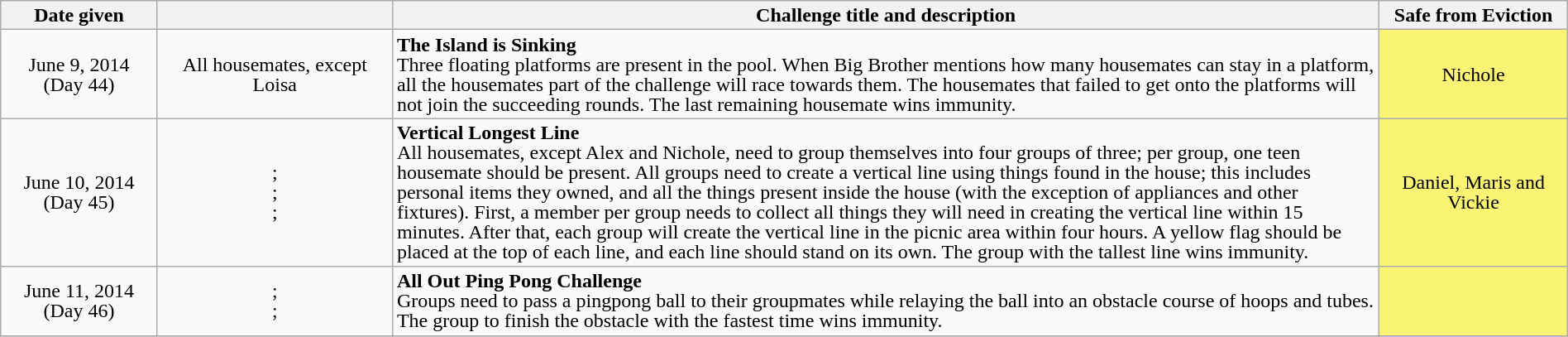<table class="wikitable" style="text-align:center; font-size:100%; line-height:16px;" width="100%">
<tr>
<th style="width: 10%;">Date given</th>
<th style="width: 15%;"></th>
<th style="width: 63%;">Challenge title and description</th>
<th style="width: 12%;">Safe from Eviction</th>
</tr>
<tr>
<td>June 9, 2014<br>(Day 44)</td>
<td>All housemates, except Loisa</td>
<td align="left"><strong>The Island is Sinking</strong><br>Three floating platforms are present in the pool. When Big Brother mentions how many housemates can stay in a platform, all the housemates part of the challenge will race towards them. The housemates that failed to get onto the platforms will not join the succeeding rounds. The last remaining housemate wins immunity.</td>
<td style="background:#FBF373;">Nichole</td>
</tr>
<tr>
<td>June 10, 2014<br>(Day 45)</td>
<td>;<br>;<br>;<br></td>
<td align="left"><strong>Vertical Longest Line</strong><br>All housemates, except Alex and Nichole, need to group themselves into four groups of three; per group, one teen housemate should be present. All groups need to create a vertical line using things found in the house; this includes personal items they owned, and all the things present inside the house (with the exception of appliances and other fixtures). First, a member per group needs to collect all things they will need in creating the vertical line within 15 minutes. After that, each group will create the vertical line in the picnic area within four hours. A yellow flag should be placed at the top of each line, and each line should stand on its own. The group with the tallest line wins immunity.</td>
<td style="background:#FBF373;">Daniel, Maris and Vickie</td>
</tr>
<tr>
<td>June 11, 2014<br>(Day 46)</td>
<td>;<br>;<br></td>
<td align="left"><strong>All Out Ping Pong Challenge</strong><br>Groups need to pass a pingpong ball to their groupmates while relaying the ball into an obstacle course of hoops and tubes. The group to finish the obstacle with the fastest time wins immunity.</td>
<td style="background:#FBF373;"></td>
</tr>
<tr>
</tr>
</table>
